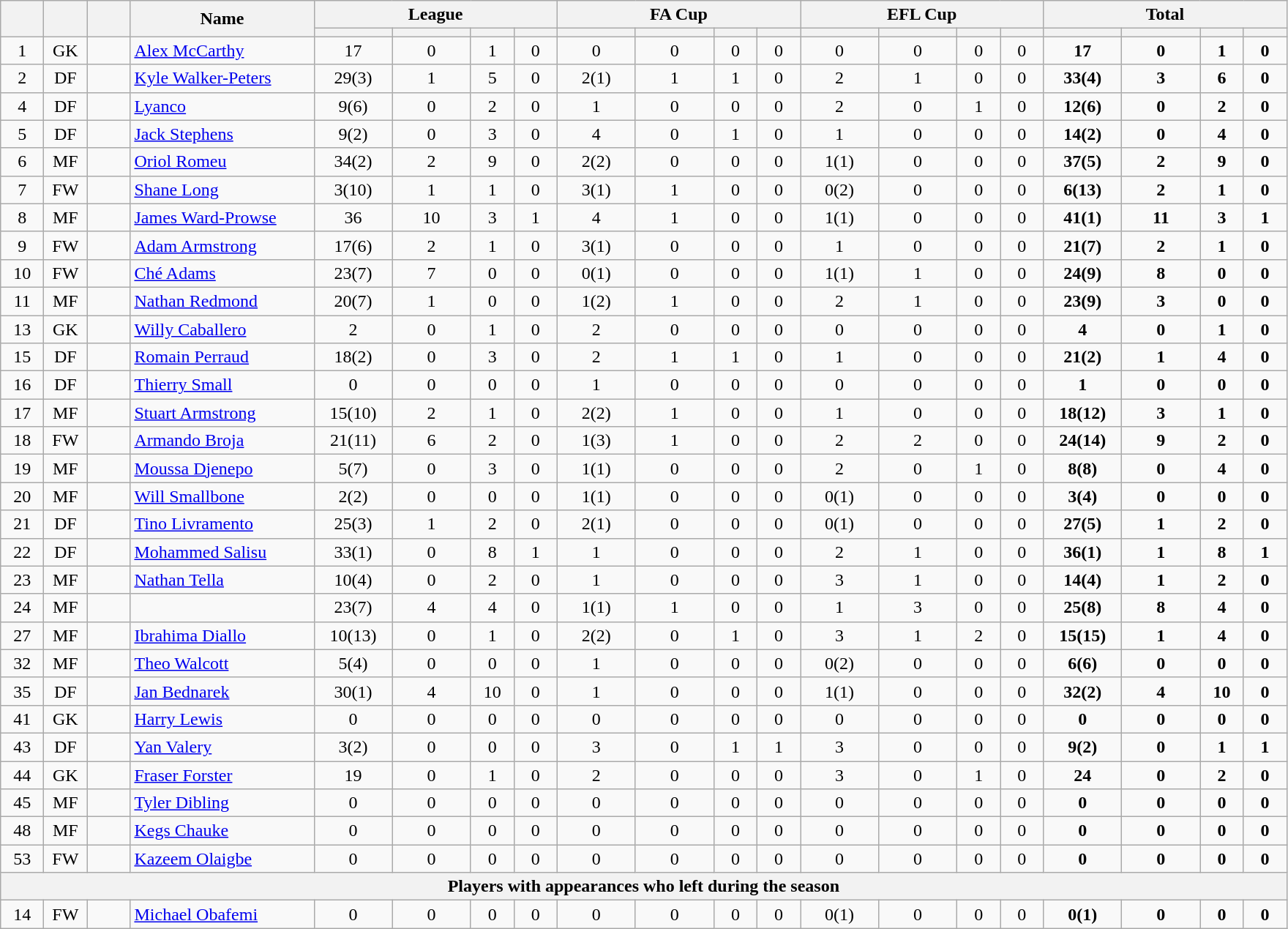<table class="wikitable" style="text-align:center;">
<tr>
<th scope="col" rowspan="2" style="width:2em;"></th>
<th scope="col" rowspan="2" style="width:2em;"></th>
<th scope="col" rowspan="2" style="width:2em;"></th>
<th scope="col" rowspan="2" style="width:10em;">Name</th>
<th scope="col" colspan="4">League</th>
<th scope="col" colspan="4">FA Cup</th>
<th scope="col" colspan="4">EFL Cup</th>
<th scope="col" colspan="4">Total</th>
</tr>
<tr>
<th scope="col" style="width:4em;"></th>
<th scope="col" style="width:4em;"></th>
<th scope="col" style="width:2em;"></th>
<th scope="col" style="width:2em;"></th>
<th scope="col" style="width:4em;"></th>
<th scope="col" style="width:4em;"></th>
<th scope="col" style="width:2em;"></th>
<th scope="col" style="width:2em;"></th>
<th scope="col" style="width:4em;"></th>
<th scope="col" style="width:4em;"></th>
<th scope="col" style="width:2em;"></th>
<th scope="col" style="width:2em;"></th>
<th scope="col" style="width:4em;"></th>
<th scope="col" style="width:4em;"></th>
<th scope="col" style="width:2em;"></th>
<th scope="col" style="width:2em;"></th>
</tr>
<tr>
<td>1</td>
<td>GK</td>
<td></td>
<td align="left"><a href='#'>Alex McCarthy</a></td>
<td>17</td>
<td>0</td>
<td>1</td>
<td>0</td>
<td>0</td>
<td>0</td>
<td>0</td>
<td>0</td>
<td>0</td>
<td>0</td>
<td>0</td>
<td>0</td>
<td><strong>17</strong></td>
<td><strong>0</strong></td>
<td><strong>1</strong></td>
<td><strong>0</strong></td>
</tr>
<tr>
<td>2</td>
<td>DF</td>
<td></td>
<td align="left"><a href='#'>Kyle Walker-Peters</a></td>
<td>29(3)</td>
<td>1</td>
<td>5</td>
<td>0</td>
<td>2(1)</td>
<td>1</td>
<td>1</td>
<td>0</td>
<td>2</td>
<td>1</td>
<td>0</td>
<td>0</td>
<td><strong>33(4)</strong></td>
<td><strong>3</strong></td>
<td><strong>6</strong></td>
<td><strong>0</strong></td>
</tr>
<tr>
<td>4</td>
<td>DF</td>
<td></td>
<td align="left"><a href='#'>Lyanco</a></td>
<td>9(6)</td>
<td>0</td>
<td>2</td>
<td>0</td>
<td>1</td>
<td>0</td>
<td>0</td>
<td>0</td>
<td>2</td>
<td>0</td>
<td>1</td>
<td>0</td>
<td><strong>12(6)</strong></td>
<td><strong>0</strong></td>
<td><strong>2</strong></td>
<td><strong>0</strong></td>
</tr>
<tr>
<td>5</td>
<td>DF</td>
<td></td>
<td align="left"><a href='#'>Jack Stephens</a></td>
<td>9(2)</td>
<td>0</td>
<td>3</td>
<td>0</td>
<td>4</td>
<td>0</td>
<td>1</td>
<td>0</td>
<td>1</td>
<td>0</td>
<td>0</td>
<td>0</td>
<td><strong>14(2)</strong></td>
<td><strong>0</strong></td>
<td><strong>4</strong></td>
<td><strong>0</strong></td>
</tr>
<tr>
<td>6</td>
<td>MF</td>
<td></td>
<td align="left"><a href='#'>Oriol Romeu</a></td>
<td>34(2)</td>
<td>2</td>
<td>9</td>
<td>0</td>
<td>2(2)</td>
<td>0</td>
<td>0</td>
<td>0</td>
<td>1(1)</td>
<td>0</td>
<td>0</td>
<td>0</td>
<td><strong>37(5)</strong></td>
<td><strong>2</strong></td>
<td><strong>9</strong></td>
<td><strong>0</strong></td>
</tr>
<tr>
<td>7</td>
<td>FW</td>
<td></td>
<td align="left"><a href='#'>Shane Long</a></td>
<td>3(10)</td>
<td>1</td>
<td>1</td>
<td>0</td>
<td>3(1)</td>
<td>1</td>
<td>0</td>
<td>0</td>
<td>0(2)</td>
<td>0</td>
<td>0</td>
<td>0</td>
<td><strong>6(13)</strong></td>
<td><strong>2</strong></td>
<td><strong>1</strong></td>
<td><strong>0</strong></td>
</tr>
<tr>
<td>8</td>
<td>MF</td>
<td></td>
<td align="left"><a href='#'>James Ward-Prowse</a></td>
<td>36</td>
<td>10</td>
<td>3</td>
<td>1</td>
<td>4</td>
<td>1</td>
<td>0</td>
<td>0</td>
<td>1(1)</td>
<td>0</td>
<td>0</td>
<td>0</td>
<td><strong>41(1)</strong></td>
<td><strong>11</strong></td>
<td><strong>3</strong></td>
<td><strong>1</strong></td>
</tr>
<tr>
<td>9</td>
<td>FW</td>
<td></td>
<td align="left"><a href='#'>Adam Armstrong</a></td>
<td>17(6)</td>
<td>2</td>
<td>1</td>
<td>0</td>
<td>3(1)</td>
<td>0</td>
<td>0</td>
<td>0</td>
<td>1</td>
<td>0</td>
<td>0</td>
<td>0</td>
<td><strong>21(7)</strong></td>
<td><strong>2</strong></td>
<td><strong>1</strong></td>
<td><strong>0</strong></td>
</tr>
<tr>
<td>10</td>
<td>FW</td>
<td></td>
<td align="left"><a href='#'>Ché Adams</a></td>
<td>23(7)</td>
<td>7</td>
<td>0</td>
<td>0</td>
<td>0(1)</td>
<td>0</td>
<td>0</td>
<td>0</td>
<td>1(1)</td>
<td>1</td>
<td>0</td>
<td>0</td>
<td><strong>24(9)</strong></td>
<td><strong>8</strong></td>
<td><strong>0</strong></td>
<td><strong>0</strong></td>
</tr>
<tr>
<td>11</td>
<td>MF</td>
<td></td>
<td align="left"><a href='#'>Nathan Redmond</a></td>
<td>20(7)</td>
<td>1</td>
<td>0</td>
<td>0</td>
<td>1(2)</td>
<td>1</td>
<td>0</td>
<td>0</td>
<td>2</td>
<td>1</td>
<td>0</td>
<td>0</td>
<td><strong>23(9)</strong></td>
<td><strong>3</strong></td>
<td><strong>0</strong></td>
<td><strong>0</strong></td>
</tr>
<tr>
<td>13</td>
<td>GK</td>
<td></td>
<td align="left"><a href='#'>Willy Caballero</a></td>
<td>2</td>
<td>0</td>
<td>1</td>
<td>0</td>
<td>2</td>
<td>0</td>
<td>0</td>
<td>0</td>
<td>0</td>
<td>0</td>
<td>0</td>
<td>0</td>
<td><strong>4</strong></td>
<td><strong>0</strong></td>
<td><strong>1</strong></td>
<td><strong>0</strong></td>
</tr>
<tr>
<td>15</td>
<td>DF</td>
<td></td>
<td align="left"><a href='#'>Romain Perraud</a></td>
<td>18(2)</td>
<td>0</td>
<td>3</td>
<td>0</td>
<td>2</td>
<td>1</td>
<td>1</td>
<td>0</td>
<td>1</td>
<td>0</td>
<td>0</td>
<td>0</td>
<td><strong>21(2)</strong></td>
<td><strong>1</strong></td>
<td><strong>4</strong></td>
<td><strong>0</strong></td>
</tr>
<tr>
<td>16</td>
<td>DF</td>
<td></td>
<td align="left"><a href='#'>Thierry Small</a></td>
<td>0</td>
<td>0</td>
<td>0</td>
<td>0</td>
<td>1</td>
<td>0</td>
<td>0</td>
<td>0</td>
<td>0</td>
<td>0</td>
<td>0</td>
<td>0</td>
<td><strong>1</strong></td>
<td><strong>0</strong></td>
<td><strong>0</strong></td>
<td><strong>0</strong></td>
</tr>
<tr>
<td>17</td>
<td>MF</td>
<td></td>
<td align="left"><a href='#'>Stuart Armstrong</a></td>
<td>15(10)</td>
<td>2</td>
<td>1</td>
<td>0</td>
<td>2(2)</td>
<td>1</td>
<td>0</td>
<td>0</td>
<td>1</td>
<td>0</td>
<td>0</td>
<td>0</td>
<td><strong>18(12)</strong></td>
<td><strong>3</strong></td>
<td><strong>1</strong></td>
<td><strong>0</strong></td>
</tr>
<tr>
<td>18</td>
<td>FW</td>
<td></td>
<td align="left"><a href='#'>Armando Broja</a></td>
<td>21(11)</td>
<td>6</td>
<td>2</td>
<td>0</td>
<td>1(3)</td>
<td>1</td>
<td>0</td>
<td>0</td>
<td>2</td>
<td>2</td>
<td>0</td>
<td>0</td>
<td><strong>24(14)</strong></td>
<td><strong>9</strong></td>
<td><strong>2</strong></td>
<td><strong>0</strong></td>
</tr>
<tr>
<td>19</td>
<td>MF</td>
<td></td>
<td align="left"><a href='#'>Moussa Djenepo</a></td>
<td>5(7)</td>
<td>0</td>
<td>3</td>
<td>0</td>
<td>1(1)</td>
<td>0</td>
<td>0</td>
<td>0</td>
<td>2</td>
<td>0</td>
<td>1</td>
<td>0</td>
<td><strong>8(8)</strong></td>
<td><strong>0</strong></td>
<td><strong>4</strong></td>
<td><strong>0</strong></td>
</tr>
<tr>
<td>20</td>
<td>MF</td>
<td></td>
<td align="left"><a href='#'>Will Smallbone</a></td>
<td>2(2)</td>
<td>0</td>
<td>0</td>
<td>0</td>
<td>1(1)</td>
<td>0</td>
<td>0</td>
<td>0</td>
<td>0(1)</td>
<td>0</td>
<td>0</td>
<td>0</td>
<td><strong>3(4)</strong></td>
<td><strong>0</strong></td>
<td><strong>0</strong></td>
<td><strong>0</strong></td>
</tr>
<tr>
<td>21</td>
<td>DF</td>
<td></td>
<td align="left"><a href='#'>Tino Livramento</a></td>
<td>25(3)</td>
<td>1</td>
<td>2</td>
<td>0</td>
<td>2(1)</td>
<td>0</td>
<td>0</td>
<td>0</td>
<td>0(1)</td>
<td>0</td>
<td>0</td>
<td>0</td>
<td><strong>27(5)</strong></td>
<td><strong>1</strong></td>
<td><strong>2</strong></td>
<td><strong>0</strong></td>
</tr>
<tr>
<td>22</td>
<td>DF</td>
<td></td>
<td align="left"><a href='#'>Mohammed Salisu</a></td>
<td>33(1)</td>
<td>0</td>
<td>8</td>
<td>1</td>
<td>1</td>
<td>0</td>
<td>0</td>
<td>0</td>
<td>2</td>
<td>1</td>
<td>0</td>
<td>0</td>
<td><strong>36(1)</strong></td>
<td><strong>1</strong></td>
<td><strong>8</strong></td>
<td><strong>1</strong></td>
</tr>
<tr>
<td>23</td>
<td>MF</td>
<td></td>
<td align="left"><a href='#'>Nathan Tella</a></td>
<td>10(4)</td>
<td>0</td>
<td>2</td>
<td>0</td>
<td>1</td>
<td>0</td>
<td>0</td>
<td>0</td>
<td>3</td>
<td>1</td>
<td>0</td>
<td>0</td>
<td><strong>14(4)</strong></td>
<td><strong>1</strong></td>
<td><strong>2</strong></td>
<td><strong>0</strong></td>
</tr>
<tr>
<td>24</td>
<td>MF</td>
<td></td>
<td align="left"></td>
<td>23(7)</td>
<td>4</td>
<td>4</td>
<td>0</td>
<td>1(1)</td>
<td>1</td>
<td>0</td>
<td>0</td>
<td>1</td>
<td>3</td>
<td>0</td>
<td>0</td>
<td><strong>25(8)</strong></td>
<td><strong>8</strong></td>
<td><strong>4</strong></td>
<td><strong>0</strong></td>
</tr>
<tr>
<td>27</td>
<td>MF</td>
<td></td>
<td align="left"><a href='#'>Ibrahima Diallo</a></td>
<td>10(13)</td>
<td>0</td>
<td>1</td>
<td>0</td>
<td>2(2)</td>
<td>0</td>
<td>1</td>
<td>0</td>
<td>3</td>
<td>1</td>
<td>2</td>
<td>0</td>
<td><strong>15(15)</strong></td>
<td><strong>1</strong></td>
<td><strong>4</strong></td>
<td><strong>0</strong></td>
</tr>
<tr>
<td>32</td>
<td>MF</td>
<td></td>
<td align="left"><a href='#'>Theo Walcott</a></td>
<td>5(4)</td>
<td>0</td>
<td>0</td>
<td>0</td>
<td>1</td>
<td>0</td>
<td>0</td>
<td>0</td>
<td>0(2)</td>
<td>0</td>
<td>0</td>
<td>0</td>
<td><strong>6(6)</strong></td>
<td><strong>0</strong></td>
<td><strong>0</strong></td>
<td><strong>0</strong></td>
</tr>
<tr>
<td>35</td>
<td>DF</td>
<td></td>
<td align="left"><a href='#'>Jan Bednarek</a></td>
<td>30(1)</td>
<td>4</td>
<td>10</td>
<td>0</td>
<td>1</td>
<td>0</td>
<td>0</td>
<td>0</td>
<td>1(1)</td>
<td>0</td>
<td>0</td>
<td>0</td>
<td><strong>32(2)</strong></td>
<td><strong>4</strong></td>
<td><strong>10</strong></td>
<td><strong>0</strong></td>
</tr>
<tr>
<td>41</td>
<td>GK</td>
<td></td>
<td align="left"><a href='#'>Harry Lewis</a></td>
<td>0</td>
<td>0</td>
<td>0</td>
<td>0</td>
<td>0</td>
<td>0</td>
<td>0</td>
<td>0</td>
<td>0</td>
<td>0</td>
<td>0</td>
<td>0</td>
<td><strong>0</strong></td>
<td><strong>0</strong></td>
<td><strong>0</strong></td>
<td><strong>0</strong></td>
</tr>
<tr>
<td>43</td>
<td>DF</td>
<td></td>
<td align="left"><a href='#'>Yan Valery</a></td>
<td>3(2)</td>
<td>0</td>
<td>0</td>
<td>0</td>
<td>3</td>
<td>0</td>
<td>1</td>
<td>1</td>
<td>3</td>
<td>0</td>
<td>0</td>
<td>0</td>
<td><strong>9(2)</strong></td>
<td><strong>0</strong></td>
<td><strong>1</strong></td>
<td><strong>1</strong></td>
</tr>
<tr>
<td>44</td>
<td>GK</td>
<td></td>
<td align="left"><a href='#'>Fraser Forster</a></td>
<td>19</td>
<td>0</td>
<td>1</td>
<td>0</td>
<td>2</td>
<td>0</td>
<td>0</td>
<td>0</td>
<td>3</td>
<td>0</td>
<td>1</td>
<td>0</td>
<td><strong>24</strong></td>
<td><strong>0</strong></td>
<td><strong>2</strong></td>
<td><strong>0</strong></td>
</tr>
<tr>
<td>45</td>
<td>MF</td>
<td></td>
<td align="left"><a href='#'>Tyler Dibling</a></td>
<td>0</td>
<td>0</td>
<td>0</td>
<td>0</td>
<td>0</td>
<td>0</td>
<td>0</td>
<td>0</td>
<td>0</td>
<td>0</td>
<td>0</td>
<td>0</td>
<td><strong>0</strong></td>
<td><strong>0</strong></td>
<td><strong>0</strong></td>
<td><strong>0</strong></td>
</tr>
<tr>
<td>48</td>
<td>MF</td>
<td></td>
<td align="left"><a href='#'>Kegs Chauke</a></td>
<td>0</td>
<td>0</td>
<td>0</td>
<td>0</td>
<td>0</td>
<td>0</td>
<td>0</td>
<td>0</td>
<td>0</td>
<td>0</td>
<td>0</td>
<td>0</td>
<td><strong>0</strong></td>
<td><strong>0</strong></td>
<td><strong>0</strong></td>
<td><strong>0</strong></td>
</tr>
<tr>
<td>53</td>
<td>FW</td>
<td></td>
<td align="left"><a href='#'>Kazeem Olaigbe</a></td>
<td>0</td>
<td>0</td>
<td>0</td>
<td>0</td>
<td>0</td>
<td>0</td>
<td>0</td>
<td>0</td>
<td>0</td>
<td>0</td>
<td>0</td>
<td>0</td>
<td><strong>0</strong></td>
<td><strong>0</strong></td>
<td><strong>0</strong></td>
<td><strong>0</strong></td>
</tr>
<tr>
<th colspan="20">Players with appearances who left during the season</th>
</tr>
<tr>
<td>14</td>
<td>FW</td>
<td></td>
<td align="left"><a href='#'>Michael Obafemi</a></td>
<td>0</td>
<td>0</td>
<td>0</td>
<td>0</td>
<td>0</td>
<td>0</td>
<td>0</td>
<td>0</td>
<td>0(1)</td>
<td>0</td>
<td>0</td>
<td>0</td>
<td><strong>0(1)</strong></td>
<td><strong>0</strong></td>
<td><strong>0</strong></td>
<td><strong>0</strong></td>
</tr>
</table>
